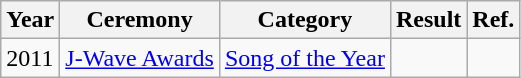<table class="sortable wikitable">
<tr>
<th>Year</th>
<th>Ceremony</th>
<th>Category</th>
<th>Result</th>
<th>Ref.</th>
</tr>
<tr>
<td>2011</td>
<td><a href='#'>J-Wave Awards</a></td>
<td><a href='#'>Song of the Year</a></td>
<td></td>
<td style="text-align:center;"></td>
</tr>
</table>
